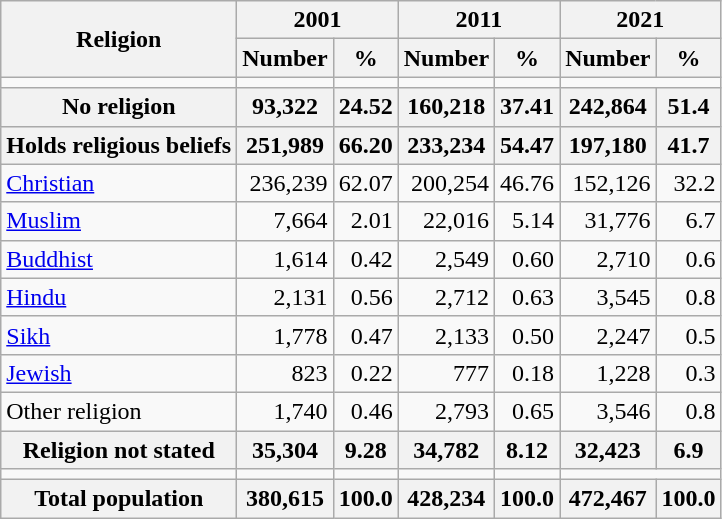<table class="wikitable sortable mw-collapsible">
<tr>
<th rowspan="2">Religion</th>
<th colspan="2">2001</th>
<th colspan="2">2011</th>
<th colspan="2">2021</th>
</tr>
<tr>
<th>Number</th>
<th>%</th>
<th>Number</th>
<th>%</th>
<th>Number</th>
<th>%</th>
</tr>
<tr>
<td></td>
<td></td>
<td></td>
<td></td>
<td></td>
</tr>
<tr>
<th>No religion</th>
<th align="right">93,322</th>
<th align="right">24.52</th>
<th align="right">160,218</th>
<th align="right">37.41</th>
<th align="right">242,864</th>
<th align="right">51.4</th>
</tr>
<tr>
<th>Holds religious beliefs</th>
<th>251,989</th>
<th>66.20</th>
<th>233,234</th>
<th>54.47</th>
<th>197,180</th>
<th>41.7</th>
</tr>
<tr>
<td> <a href='#'>Christian</a></td>
<td align="right">236,239</td>
<td align="right">62.07</td>
<td align="right">200,254</td>
<td align="right">46.76</td>
<td align="right">152,126</td>
<td align="right">32.2</td>
</tr>
<tr>
<td> <a href='#'>Muslim</a></td>
<td align="right">7,664</td>
<td align="right">2.01</td>
<td align="right">22,016</td>
<td align="right">5.14</td>
<td align="right">31,776</td>
<td align="right">6.7</td>
</tr>
<tr>
<td> <a href='#'>Buddhist</a></td>
<td align="right">1,614</td>
<td align="right">0.42</td>
<td align="right">2,549</td>
<td align="right">0.60</td>
<td align="right">2,710</td>
<td align="right">0.6</td>
</tr>
<tr>
<td> <a href='#'>Hindu</a></td>
<td align="right">2,131</td>
<td align="right">0.56</td>
<td align="right">2,712</td>
<td align="right">0.63</td>
<td align="right">3,545</td>
<td align="right">0.8</td>
</tr>
<tr>
<td> <a href='#'>Sikh</a></td>
<td align="right">1,778</td>
<td align="right">0.47</td>
<td align="right">2,133</td>
<td align="right">0.50</td>
<td align="right">2,247</td>
<td align="right">0.5</td>
</tr>
<tr>
<td> <a href='#'>Jewish</a></td>
<td align="right">823</td>
<td align="right">0.22</td>
<td align="right">777</td>
<td align="right">0.18</td>
<td align="right">1,228</td>
<td align="right">0.3</td>
</tr>
<tr>
<td>Other religion</td>
<td align="right">1,740</td>
<td align="right">0.46</td>
<td align="right">2,793</td>
<td align="right">0.65</td>
<td align="right">3,546</td>
<td align="right">0.8</td>
</tr>
<tr>
<th>Religion not stated</th>
<th align="right">35,304</th>
<th align="right">9.28</th>
<th align="right">34,782</th>
<th align="right">8.12</th>
<th align="right">32,423</th>
<th align="right">6.9</th>
</tr>
<tr>
<td></td>
<td></td>
<td></td>
<td></td>
<td></td>
</tr>
<tr>
<th>Total population</th>
<th align="right">380,615</th>
<th align="right">100.0</th>
<th align="right">428,234</th>
<th align="right">100.0</th>
<th align="right">472,467</th>
<th align="right">100.0</th>
</tr>
</table>
